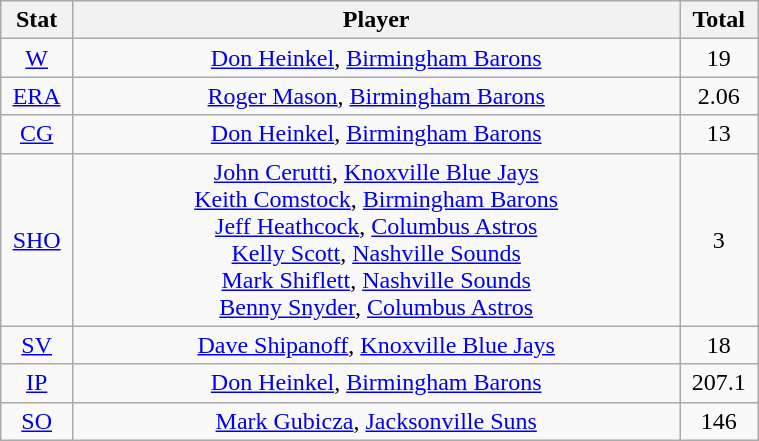<table class="wikitable" width="40%" style="text-align:center;">
<tr>
<th width="5%">Stat</th>
<th width="60%">Player</th>
<th width="5%">Total</th>
</tr>
<tr>
<td><a href='#'>W</a></td>
<td><a href='#'>Don Heinkel</a>, <a href='#'>Birmingham Barons</a></td>
<td>19</td>
</tr>
<tr>
<td><a href='#'>ERA</a></td>
<td><a href='#'>Roger Mason</a>, <a href='#'>Birmingham Barons</a></td>
<td>2.06</td>
</tr>
<tr>
<td><a href='#'>CG</a></td>
<td><a href='#'>Don Heinkel</a>, <a href='#'>Birmingham Barons</a></td>
<td>13</td>
</tr>
<tr>
<td><a href='#'>SHO</a></td>
<td><a href='#'>John Cerutti</a>, <a href='#'>Knoxville Blue Jays</a> <br> <a href='#'>Keith Comstock</a>, <a href='#'>Birmingham Barons</a> <br> <a href='#'>Jeff Heathcock</a>, <a href='#'>Columbus Astros</a> <br> <a href='#'>Kelly Scott</a>, <a href='#'>Nashville Sounds</a> <br> <a href='#'>Mark Shiflett</a>, <a href='#'>Nashville Sounds</a> <br> <a href='#'>Benny Snyder</a>, <a href='#'>Columbus Astros</a></td>
<td>3</td>
</tr>
<tr>
<td><a href='#'>SV</a></td>
<td><a href='#'>Dave Shipanoff</a>, <a href='#'>Knoxville Blue Jays</a></td>
<td>18</td>
</tr>
<tr>
<td><a href='#'>IP</a></td>
<td><a href='#'>Don Heinkel</a>, <a href='#'>Birmingham Barons</a></td>
<td>207.1</td>
</tr>
<tr>
<td><a href='#'>SO</a></td>
<td><a href='#'>Mark Gubicza</a>, <a href='#'>Jacksonville Suns</a></td>
<td>146</td>
</tr>
</table>
